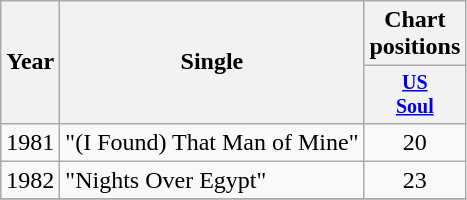<table class="wikitable" style="text-align:center;">
<tr>
<th rowspan="2">Year</th>
<th rowspan="2">Single</th>
<th colspan="1">Chart positions</th>
</tr>
<tr style="font-size:smaller;">
<th width="40"><a href='#'>US<br>Soul</a></th>
</tr>
<tr>
<td rowspan="1">1981</td>
<td align="left">"(I Found) That Man of Mine"</td>
<td>20</td>
</tr>
<tr>
<td rowspan="1">1982</td>
<td align="left">"Nights Over Egypt"</td>
<td>23</td>
</tr>
<tr>
</tr>
</table>
